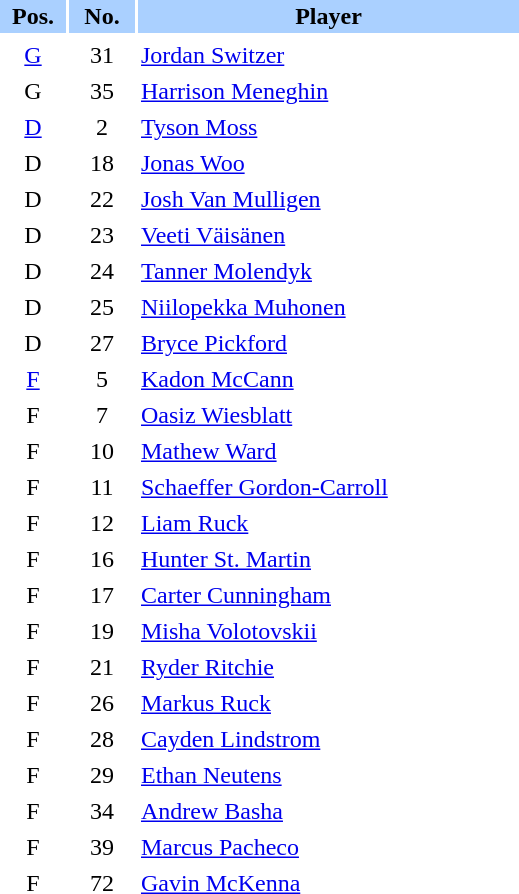<table border="0" cellspacing="2" cellpadding="2">
<tr bgcolor=AAD0FF>
<th width=40>Pos.</th>
<th width=40>No.</th>
<th width=250>Player</th>
</tr>
<tr>
</tr>
<tr>
<td style="text-align:center;"><a href='#'>G</a></td>
<td style="text-align:center;">31</td>
<td><a href='#'>Jordan Switzer</a></td>
</tr>
<tr>
<td style="text-align:center;">G</td>
<td style="text-align:center;">35</td>
<td><a href='#'>Harrison Meneghin</a></td>
</tr>
<tr>
<td style="text-align:center;"><a href='#'>D</a></td>
<td style="text-align:center;">2</td>
<td><a href='#'>Tyson Moss</a></td>
</tr>
<tr>
<td style="text-align:center;">D</td>
<td style="text-align:center;">18</td>
<td><a href='#'>Jonas Woo</a></td>
</tr>
<tr>
<td style="text-align:center;">D</td>
<td style="text-align:center;">22</td>
<td><a href='#'>Josh Van Mulligen</a></td>
</tr>
<tr>
<td style="text-align:center;">D</td>
<td style="text-align:center;">23</td>
<td><a href='#'>Veeti Väisänen</a></td>
</tr>
<tr>
<td style="text-align:center;">D</td>
<td style="text-align:center;">24</td>
<td><a href='#'>Tanner Molendyk</a></td>
</tr>
<tr>
<td style="text-align:center;">D</td>
<td style="text-align:center;">25</td>
<td><a href='#'>Niilopekka Muhonen</a></td>
</tr>
<tr>
<td style="text-align:center;">D</td>
<td style="text-align:center;">27</td>
<td><a href='#'>Bryce Pickford</a></td>
</tr>
<tr>
<td style="text-align:center;"><a href='#'>F</a></td>
<td style="text-align:center;">5</td>
<td><a href='#'>Kadon McCann</a></td>
</tr>
<tr>
<td style="text-align:center;">F</td>
<td style="text-align:center;">7</td>
<td><a href='#'>Oasiz Wiesblatt</a></td>
</tr>
<tr>
<td style="text-align:center;">F</td>
<td style="text-align:center;">10</td>
<td><a href='#'>Mathew Ward</a></td>
</tr>
<tr>
<td style="text-align:center;">F</td>
<td style="text-align:center;">11</td>
<td><a href='#'>Schaeffer Gordon-Carroll</a></td>
</tr>
<tr>
<td style="text-align:center;">F</td>
<td style="text-align:center;">12</td>
<td><a href='#'>Liam Ruck</a></td>
</tr>
<tr>
<td style="text-align:center;">F</td>
<td style="text-align:center;">16</td>
<td><a href='#'>Hunter St. Martin</a></td>
</tr>
<tr>
<td style="text-align:center;">F</td>
<td style="text-align:center;">17</td>
<td><a href='#'>Carter Cunningham</a></td>
</tr>
<tr>
<td style="text-align:center;">F</td>
<td style="text-align:center;">19</td>
<td><a href='#'>Misha Volotovskii</a></td>
</tr>
<tr>
<td style="text-align:center;">F</td>
<td style="text-align:center;">21</td>
<td><a href='#'>Ryder Ritchie</a></td>
</tr>
<tr>
<td style="text-align:center;">F</td>
<td style="text-align:center;">26</td>
<td><a href='#'>Markus Ruck</a></td>
</tr>
<tr>
<td style="text-align:center;">F</td>
<td style="text-align:center;">28</td>
<td><a href='#'>Cayden Lindstrom</a></td>
</tr>
<tr>
<td style="text-align:center;">F</td>
<td style="text-align:center;">29</td>
<td><a href='#'>Ethan Neutens</a></td>
</tr>
<tr>
<td style="text-align:center;">F</td>
<td style="text-align:center;">34</td>
<td><a href='#'>Andrew Basha</a></td>
</tr>
<tr>
<td style="text-align:center;">F</td>
<td style="text-align:center;">39</td>
<td><a href='#'>Marcus Pacheco</a></td>
</tr>
<tr>
<td style="text-align:center;">F</td>
<td style="text-align:center;">72</td>
<td><a href='#'>Gavin McKenna</a></td>
</tr>
</table>
